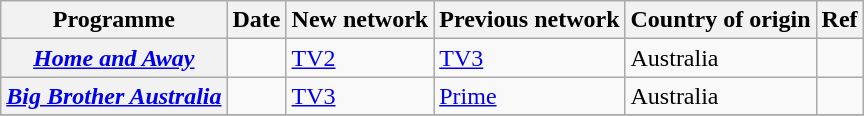<table class="wikitable plainrowheaders sortable" style="text-align:left">
<tr>
<th scope="col">Programme</th>
<th scope="col">Date</th>
<th scope="col">New network</th>
<th scope="col">Previous network</th>
<th scope="col">Country of origin</th>
<th scope="col" class="unsortable">Ref</th>
</tr>
<tr>
<th scope="row"><em><a href='#'>Home and Away</a></em></th>
<td align=center></td>
<td><a href='#'>TV2</a></td>
<td><a href='#'>TV3</a></td>
<td>Australia</td>
<td align=center></td>
</tr>
<tr>
<th scope="row"><em><a href='#'>Big Brother Australia</a></em></th>
<td align=center></td>
<td><a href='#'>TV3</a></td>
<td><a href='#'>Prime</a></td>
<td>Australia</td>
<td align=center></td>
</tr>
<tr>
</tr>
</table>
